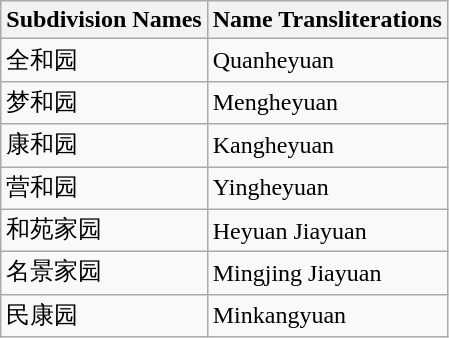<table class="wikitable sortable">
<tr>
<th>Subdivision Names</th>
<th>Name Transliterations</th>
</tr>
<tr>
<td>全和园</td>
<td>Quanheyuan</td>
</tr>
<tr>
<td>梦和园</td>
<td>Mengheyuan</td>
</tr>
<tr>
<td>康和园</td>
<td>Kangheyuan</td>
</tr>
<tr>
<td>营和园</td>
<td>Yingheyuan</td>
</tr>
<tr>
<td>和苑家园</td>
<td>Heyuan Jiayuan</td>
</tr>
<tr>
<td>名景家园</td>
<td>Mingjing Jiayuan</td>
</tr>
<tr>
<td>民康园</td>
<td>Minkangyuan</td>
</tr>
</table>
